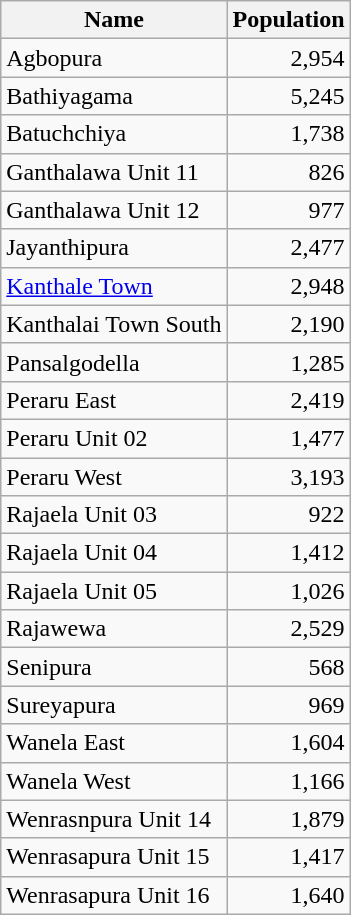<table class="wikitable sortable">
<tr>
<th>Name</th>
<th>Population</th>
</tr>
<tr>
<td>Agbopura</td>
<td align=right>2,954</td>
</tr>
<tr>
<td>Bathiyagama</td>
<td align=right>5,245</td>
</tr>
<tr>
<td>Batuchchiya</td>
<td align=right>1,738</td>
</tr>
<tr>
<td>Ganthalawa Unit 11</td>
<td align=right>826</td>
</tr>
<tr>
<td>Ganthalawa Unit 12</td>
<td align=right>977</td>
</tr>
<tr>
<td>Jayanthipura</td>
<td align=right>2,477</td>
</tr>
<tr>
<td><a href='#'>Kanthale Town</a></td>
<td align=right>2,948</td>
</tr>
<tr>
<td>Kanthalai Town South</td>
<td align=right>2,190</td>
</tr>
<tr>
<td>Pansalgodella</td>
<td align=right>1,285</td>
</tr>
<tr>
<td>Peraru East</td>
<td align=right>2,419</td>
</tr>
<tr>
<td>Peraru Unit 02</td>
<td align=right>1,477</td>
</tr>
<tr>
<td>Peraru West</td>
<td align=right>3,193</td>
</tr>
<tr>
<td>Rajaela Unit 03</td>
<td align=right>922</td>
</tr>
<tr>
<td>Rajaela Unit 04</td>
<td align=right>1,412</td>
</tr>
<tr>
<td>Rajaela Unit 05</td>
<td align=right>1,026</td>
</tr>
<tr>
<td>Rajawewa</td>
<td align=right>2,529</td>
</tr>
<tr>
<td>Senipura</td>
<td align=right>568</td>
</tr>
<tr>
<td>Sureyapura</td>
<td align=right>969</td>
</tr>
<tr>
<td>Wanela East</td>
<td align=right>1,604</td>
</tr>
<tr>
<td>Wanela West</td>
<td align=right>1,166</td>
</tr>
<tr>
<td>Wenrasnpura Unit 14</td>
<td align=right>1,879</td>
</tr>
<tr>
<td>Wenrasapura Unit 15</td>
<td align=right>1,417</td>
</tr>
<tr>
<td>Wenrasapura Unit 16</td>
<td align=right>1,640</td>
</tr>
</table>
